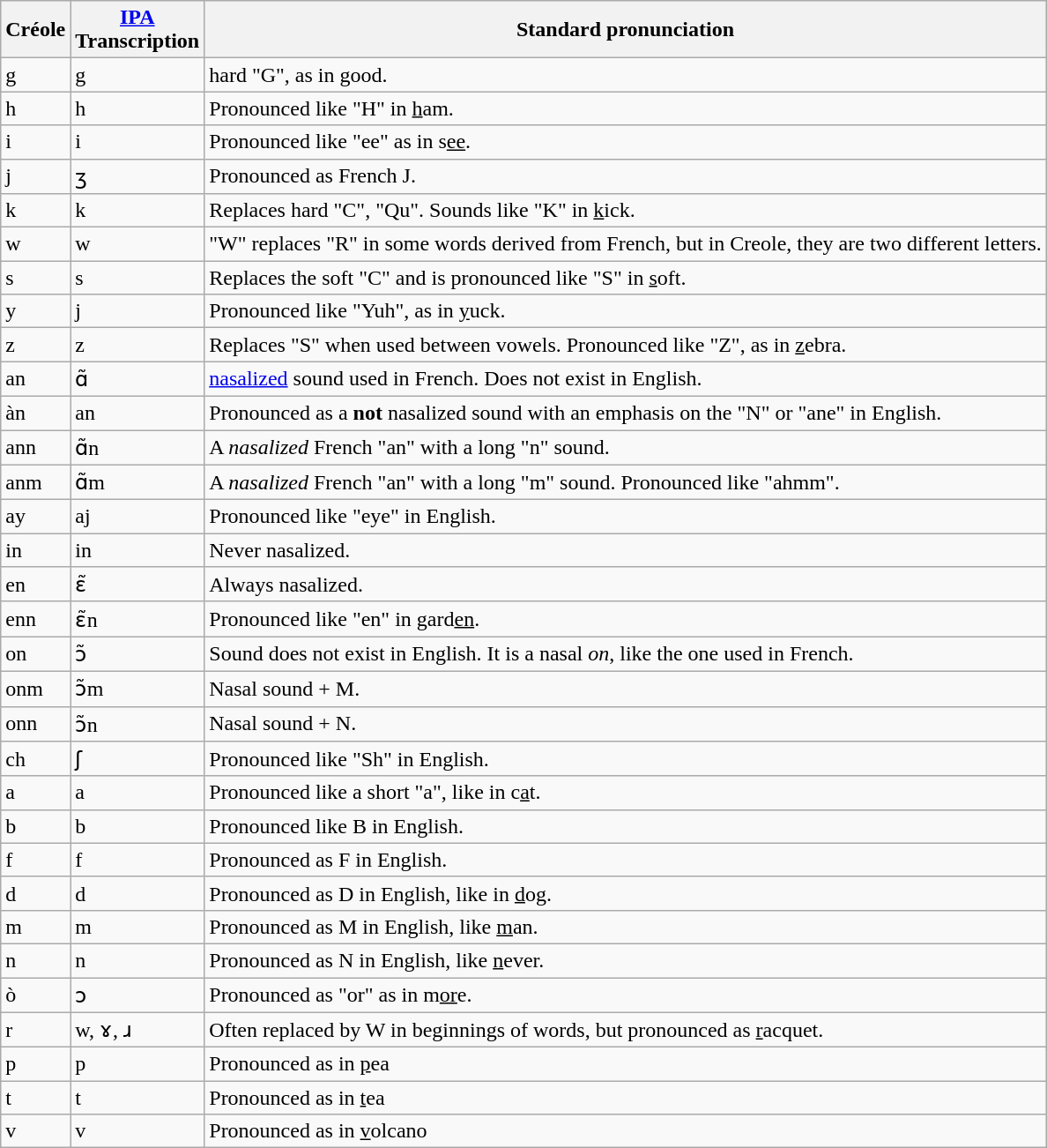<table class="wikitable centre">
<tr>
<th>Créole</th>
<th><a href='#'>IPA</a><br>Transcription
<br></th>
<th>Standard pronunciation</th>
</tr>
<tr>
<td>g</td>
<td>g</td>
<td>hard "G", as in <u>g</u>ood.</td>
</tr>
<tr>
<td>h</td>
<td>h</td>
<td>Pronounced like "H" in <u>h</u>am.</td>
</tr>
<tr>
<td>i</td>
<td>i</td>
<td>Pronounced like "ee" as in s<u>ee</u>.</td>
</tr>
<tr>
<td>j</td>
<td>ʒ</td>
<td>Pronounced as French J.</td>
</tr>
<tr>
<td>k</td>
<td>k</td>
<td>Replaces hard "C", "Qu". Sounds like "K" in <u>k</u>ick.</td>
</tr>
<tr>
<td>w</td>
<td>w</td>
<td>"W" replaces "R" in some words derived from French, but in Creole, they are two different letters.</td>
</tr>
<tr>
<td>s</td>
<td>s</td>
<td>Replaces the soft "C" and is pronounced like "S" in <u>s</u>oft.</td>
</tr>
<tr>
<td>y</td>
<td>j</td>
<td>Pronounced like "Yuh", as in <u>y</u>uck.</td>
</tr>
<tr>
<td>z</td>
<td>z</td>
<td>Replaces "S" when used between vowels.  Pronounced like "Z", as in <u>z</u>ebra.</td>
</tr>
<tr>
<td>an</td>
<td>ɑ̃</td>
<td><a href='#'>nasalized</a> sound used in French. Does not exist in English.</td>
</tr>
<tr>
<td>àn</td>
<td>an</td>
<td>Pronounced as a <strong>not</strong> nasalized sound with an emphasis on the "N" or "ane" in English.</td>
</tr>
<tr>
<td>ann</td>
<td>ɑ̃n</td>
<td>A <em>nasalized</em> French "an" with a long "n" sound.</td>
</tr>
<tr>
<td>anm</td>
<td>ɑ̃m</td>
<td>A <em>nasalized</em> French "an" with a long "m" sound. Pronounced like "ahmm".</td>
</tr>
<tr>
<td>ay</td>
<td>aj</td>
<td>Pronounced like "eye" in English.</td>
</tr>
<tr>
<td>in</td>
<td>in</td>
<td>Never nasalized.</td>
</tr>
<tr>
<td>en</td>
<td>ɛ̃</td>
<td>Always nasalized.</td>
</tr>
<tr>
<td>enn</td>
<td>ɛ̃n</td>
<td>Pronounced like "en" in gard<u>en</u>.</td>
</tr>
<tr>
<td>on</td>
<td>ɔ̃</td>
<td>Sound does not exist in English. It is a nasal <em>on</em>, like the one used in French.</td>
</tr>
<tr>
<td>onm</td>
<td>ɔ̃m</td>
<td>Nasal sound + M.</td>
</tr>
<tr>
<td>onn</td>
<td>ɔ̃n</td>
<td>Nasal sound + N.</td>
</tr>
<tr>
<td>ch</td>
<td>ʃ</td>
<td>Pronounced like "Sh" in English.</td>
</tr>
<tr>
<td>a</td>
<td>a</td>
<td>Pronounced like a short "a", like in c<u>a</u>t.</td>
</tr>
<tr>
<td>b</td>
<td>b</td>
<td>Pronounced like B in English.</td>
</tr>
<tr>
<td>f</td>
<td>f</td>
<td>Pronounced as F in English.</td>
</tr>
<tr>
<td>d</td>
<td>d</td>
<td>Pronounced as D in English, like in <u>d</u>og.</td>
</tr>
<tr>
<td>m</td>
<td>m</td>
<td>Pronounced as M in English, like <u>m</u>an.</td>
</tr>
<tr>
<td>n</td>
<td>n</td>
<td>Pronounced as N in English, like <u>n</u>ever.</td>
</tr>
<tr>
<td>ò</td>
<td>ɔ</td>
<td>Pronounced as "or" as in m<u>or</u>e.</td>
</tr>
<tr>
<td>r</td>
<td>w, ɤ, ɹ</td>
<td>Often replaced by W in beginnings of words, but pronounced as <u>r</u>acquet.</td>
</tr>
<tr>
<td>p</td>
<td>p</td>
<td>Pronounced as in <u>p</u>ea</td>
</tr>
<tr>
<td>t</td>
<td>t</td>
<td>Pronounced as in <u>t</u>ea</td>
</tr>
<tr>
<td>v</td>
<td>v</td>
<td>Pronounced as in <u>v</u>olcano</td>
</tr>
</table>
